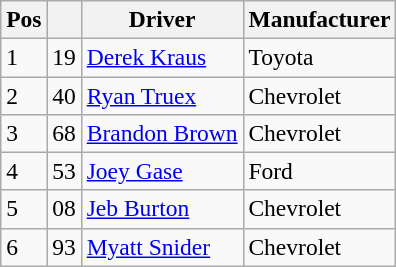<table class="wikitable" style="font-size:98%">
<tr>
<th>Pos</th>
<th></th>
<th>Driver</th>
<th>Manufacturer</th>
</tr>
<tr>
<td>1</td>
<td>19</td>
<td><a href='#'>Derek Kraus</a></td>
<td>Toyota</td>
</tr>
<tr>
<td>2</td>
<td>40</td>
<td><a href='#'>Ryan Truex</a></td>
<td>Chevrolet</td>
</tr>
<tr>
<td>3</td>
<td>68</td>
<td><a href='#'>Brandon Brown</a></td>
<td>Chevrolet</td>
</tr>
<tr>
<td>4</td>
<td>53</td>
<td><a href='#'>Joey Gase</a></td>
<td>Ford</td>
</tr>
<tr>
<td>5</td>
<td>08</td>
<td><a href='#'>Jeb Burton</a></td>
<td>Chevrolet</td>
</tr>
<tr>
<td>6</td>
<td>93</td>
<td><a href='#'>Myatt Snider</a></td>
<td>Chevrolet</td>
</tr>
</table>
